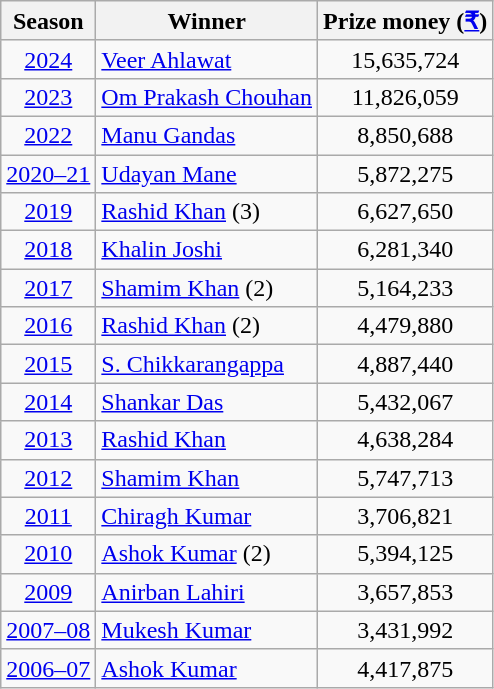<table class=wikitable>
<tr>
<th>Season</th>
<th>Winner</th>
<th>Prize money (<a href='#'>₹</a>)</th>
</tr>
<tr>
<td align=center><a href='#'>2024</a></td>
<td> <a href='#'>Veer Ahlawat</a></td>
<td align=center>15,635,724</td>
</tr>
<tr>
<td align=center><a href='#'>2023</a></td>
<td> <a href='#'>Om Prakash Chouhan</a></td>
<td align=center>11,826,059</td>
</tr>
<tr>
<td align=center><a href='#'>2022</a></td>
<td> <a href='#'>Manu Gandas</a></td>
<td align=center>8,850,688</td>
</tr>
<tr>
<td align=center><a href='#'>2020–21</a></td>
<td> <a href='#'>Udayan Mane</a></td>
<td align=center>5,872,275</td>
</tr>
<tr>
<td align=center><a href='#'>2019</a></td>
<td> <a href='#'>Rashid Khan</a> (3)</td>
<td align=center>6,627,650</td>
</tr>
<tr>
<td align=center><a href='#'>2018</a></td>
<td> <a href='#'>Khalin Joshi</a></td>
<td align=center>6,281,340</td>
</tr>
<tr>
<td align=center><a href='#'>2017</a></td>
<td> <a href='#'>Shamim Khan</a> (2)</td>
<td align=center>5,164,233</td>
</tr>
<tr>
<td align=center><a href='#'>2016</a></td>
<td> <a href='#'>Rashid Khan</a> (2)</td>
<td align=center>4,479,880</td>
</tr>
<tr>
<td align=center><a href='#'>2015</a></td>
<td> <a href='#'>S. Chikkarangappa</a></td>
<td align=center>4,887,440</td>
</tr>
<tr>
<td align=center><a href='#'>2014</a></td>
<td> <a href='#'>Shankar Das</a></td>
<td align=center>5,432,067</td>
</tr>
<tr>
<td align=center><a href='#'>2013</a></td>
<td> <a href='#'>Rashid Khan</a></td>
<td align=center>4,638,284</td>
</tr>
<tr>
<td align=center><a href='#'>2012</a></td>
<td> <a href='#'>Shamim Khan</a></td>
<td align=center>5,747,713</td>
</tr>
<tr>
<td align=center><a href='#'>2011</a></td>
<td> <a href='#'>Chiragh Kumar</a></td>
<td align=center>3,706,821</td>
</tr>
<tr>
<td align=center><a href='#'>2010</a></td>
<td> <a href='#'>Ashok Kumar</a> (2)</td>
<td align=center>5,394,125</td>
</tr>
<tr>
<td align=center><a href='#'>2009</a></td>
<td> <a href='#'>Anirban Lahiri</a></td>
<td align=center>3,657,853</td>
</tr>
<tr>
<td align=center><a href='#'>2007–08</a></td>
<td> <a href='#'>Mukesh Kumar</a></td>
<td align=center>3,431,992</td>
</tr>
<tr>
<td align=center><a href='#'>2006–07</a></td>
<td> <a href='#'>Ashok Kumar</a></td>
<td align=center>4,417,875</td>
</tr>
</table>
